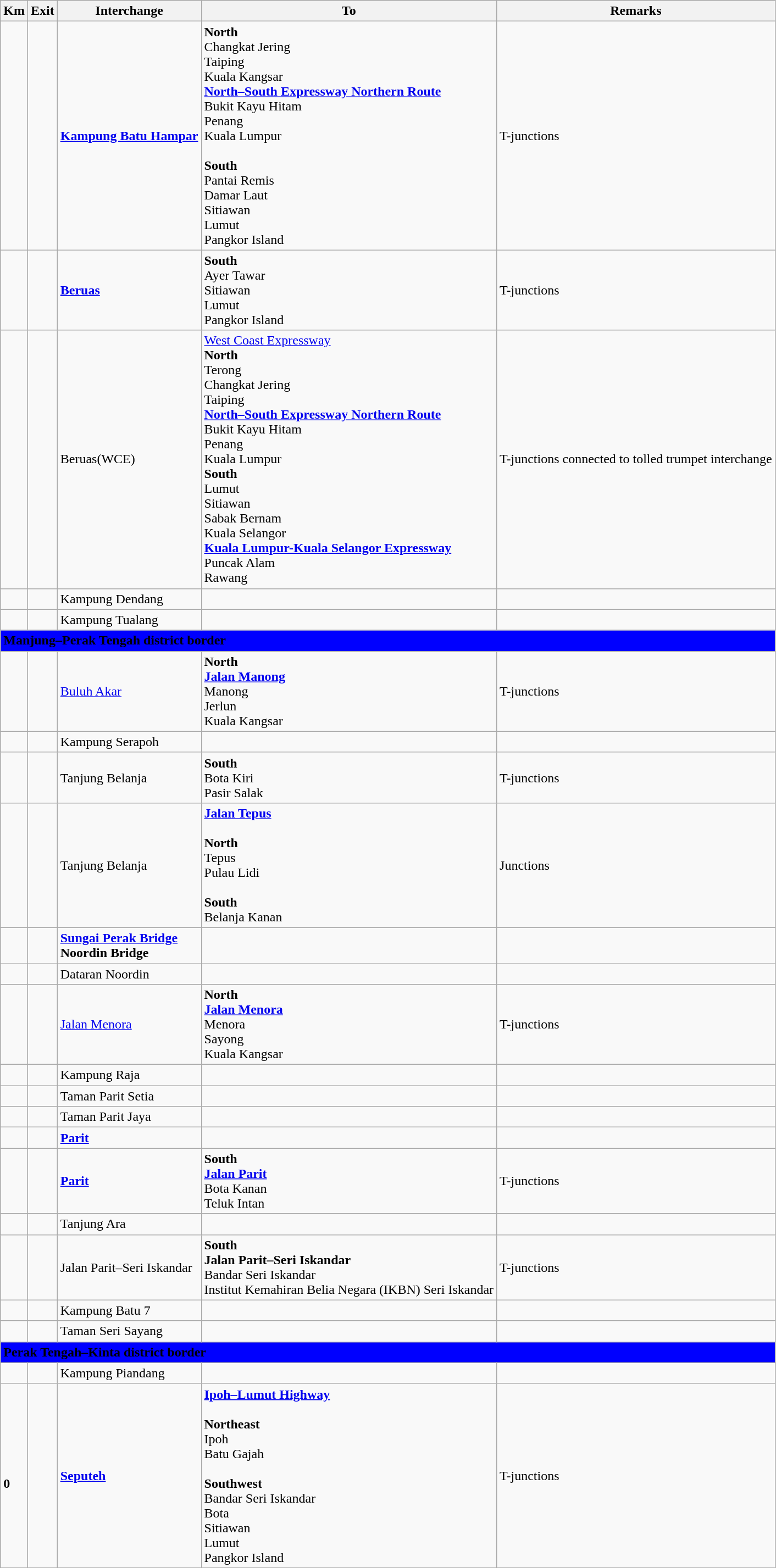<table class="wikitable">
<tr>
<th>Km</th>
<th>Exit</th>
<th>Interchange</th>
<th>To</th>
<th>Remarks</th>
</tr>
<tr>
<td></td>
<td></td>
<td><strong><a href='#'>Kampung Batu Hampar</a></strong></td>
<td><strong>North</strong><br> Changkat Jering<br> Taiping<br> Kuala Kangsar<br>  <strong><a href='#'>North–South Expressway Northern Route</a></strong><br>Bukit Kayu Hitam<br>Penang<br>Kuala Lumpur<br><br><strong>South</strong><br> Pantai Remis<br> Damar Laut<br> Sitiawan<br> Lumut<br> Pangkor Island</td>
<td>T-junctions</td>
</tr>
<tr>
<td></td>
<td></td>
<td><strong><a href='#'>Beruas</a></strong></td>
<td><strong>South</strong><br> Ayer Tawar<br> Sitiawan<br> Lumut<br> Pangkor Island</td>
<td>T-junctions</td>
</tr>
<tr>
<td></td>
<td></td>
<td>Beruas(WCE)</td>
<td> <a href='#'>West Coast Expressway</a><br><strong>North</strong><br> Terong<br> Changkat Jering<br> Taiping<br>  <strong><a href='#'>North–South Expressway Northern Route</a></strong><br>Bukit Kayu Hitam<br>Penang<br>Kuala Lumpur<br><strong>South</strong><br> Lumut<br> Sitiawan<br> Sabak Bernam<br> Kuala Selangor<br> <strong><a href='#'>Kuala Lumpur-Kuala Selangor Expressway</a></strong><br>Puncak Alam<br>Rawang</td>
<td>T-junctions connected to tolled trumpet interchange</td>
</tr>
<tr>
<td></td>
<td></td>
<td>Kampung Dendang</td>
<td></td>
<td></td>
</tr>
<tr>
<td></td>
<td></td>
<td>Kampung Tualang</td>
<td></td>
<td></td>
</tr>
<tr>
<td style="width:600px" colspan="6" style="text-align:center" bgcolor="blue"><strong><span>Manjung–Perak Tengah district border</span></strong></td>
</tr>
<tr>
<td></td>
<td></td>
<td><a href='#'>Buluh Akar</a></td>
<td><strong>North</strong><br> <strong><a href='#'>Jalan Manong</a></strong><br> Manong<br> Jerlun<br> Kuala Kangsar</td>
<td>T-junctions</td>
</tr>
<tr>
<td></td>
<td></td>
<td>Kampung Serapoh</td>
<td></td>
<td></td>
</tr>
<tr>
<td></td>
<td></td>
<td>Tanjung Belanja</td>
<td><strong>South</strong><br> Bota Kiri<br> Pasir Salak</td>
<td>T-junctions</td>
</tr>
<tr>
<td></td>
<td></td>
<td>Tanjung Belanja</td>
<td> <strong><a href='#'>Jalan Tepus</a></strong><br><br><strong>North</strong><br>Tepus<br>Pulau Lidi<br><br><strong>South</strong><br>Belanja Kanan</td>
<td>Junctions</td>
</tr>
<tr>
<td></td>
<td></td>
<td><strong><a href='#'>Sungai Perak Bridge</a></strong><br><strong>Noordin Bridge</strong></td>
<td></td>
<td></td>
</tr>
<tr>
<td></td>
<td></td>
<td>Dataran Noordin</td>
<td></td>
<td></td>
</tr>
<tr>
<td></td>
<td></td>
<td><a href='#'>Jalan Menora</a></td>
<td><strong>North</strong><br> <strong><a href='#'>Jalan Menora</a></strong><br> Menora<br> Sayong<br> Kuala Kangsar</td>
<td>T-junctions</td>
</tr>
<tr>
<td></td>
<td></td>
<td>Kampung Raja</td>
<td></td>
<td></td>
</tr>
<tr>
<td></td>
<td></td>
<td>Taman Parit Setia</td>
<td></td>
<td></td>
</tr>
<tr>
<td></td>
<td></td>
<td>Taman Parit Jaya</td>
<td></td>
<td></td>
</tr>
<tr>
<td></td>
<td></td>
<td><strong><a href='#'>Parit</a></strong></td>
<td></td>
<td></td>
</tr>
<tr>
<td></td>
<td></td>
<td><strong><a href='#'>Parit</a></strong></td>
<td><strong>South</strong><br> <strong><a href='#'>Jalan Parit</a></strong><br>Bota Kanan<br>Teluk Intan</td>
<td>T-junctions</td>
</tr>
<tr>
<td></td>
<td></td>
<td>Tanjung Ara</td>
<td></td>
<td></td>
</tr>
<tr>
<td></td>
<td></td>
<td>Jalan Parit–Seri Iskandar</td>
<td><strong>South</strong><br><strong>Jalan Parit–Seri Iskandar</strong><br>Bandar Seri Iskandar<br>Institut Kemahiran Belia Negara (IKBN) Seri Iskandar </td>
<td>T-junctions</td>
</tr>
<tr>
<td></td>
<td></td>
<td>Kampung Batu 7</td>
<td></td>
<td></td>
</tr>
<tr>
<td></td>
<td></td>
<td>Taman Seri Sayang</td>
<td></td>
<td></td>
</tr>
<tr>
<td style="width:600px" colspan="6" style="text-align:center" bgcolor="blue"><strong><span>Perak Tengah–Kinta district border</span></strong></td>
</tr>
<tr>
<td></td>
<td></td>
<td>Kampung Piandang</td>
<td></td>
<td></td>
</tr>
<tr>
<td><br><strong>0</strong></td>
<td></td>
<td><strong><a href='#'>Seputeh</a></strong></td>
<td> <strong><a href='#'>Ipoh–Lumut Highway</a></strong><br><br><strong>Northeast</strong><br> Ipoh<br> Batu Gajah<br><br><strong>Southwest</strong><br> Bandar Seri Iskandar<br> Bota<br> Sitiawan<br> Lumut<br> Pangkor Island</td>
<td>T-junctions</td>
</tr>
</table>
